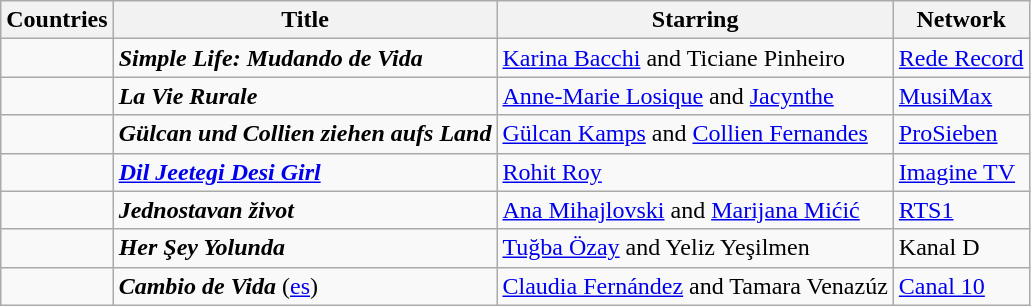<table class="wikitable">
<tr>
<th>Countries</th>
<th>Title</th>
<th>Starring</th>
<th>Network</th>
</tr>
<tr>
<td><strong></strong></td>
<td><strong><em>Simple Life: Mudando de Vida</em></strong></td>
<td><a href='#'>Karina Bacchi</a> and Ticiane Pinheiro</td>
<td><a href='#'>Rede Record</a></td>
</tr>
<tr>
<td><strong> </strong></td>
<td><strong><em>La Vie Rurale</em></strong></td>
<td><a href='#'>Anne-Marie Losique</a> and <a href='#'>Jacynthe</a></td>
<td><a href='#'>MusiMax</a></td>
</tr>
<tr>
<td><strong></strong></td>
<td><strong><em>Gülcan und Collien ziehen aufs Land</em></strong></td>
<td><a href='#'>Gülcan Kamps</a> and <a href='#'>Collien Fernandes</a></td>
<td><a href='#'>ProSieben</a></td>
</tr>
<tr>
<td><strong></strong></td>
<td><strong><em><a href='#'>Dil Jeetegi Desi Girl</a></em></strong></td>
<td><a href='#'>Rohit Roy</a></td>
<td><a href='#'>Imagine TV</a></td>
</tr>
<tr>
<td><strong></strong></td>
<td><strong><em>Jednostavan život</em></strong></td>
<td><a href='#'>Ana Mihajlovski</a> and <a href='#'>Marijana Mićić</a></td>
<td><a href='#'>RTS1</a></td>
</tr>
<tr>
<td><strong></strong></td>
<td><strong><em>Her Şey Yolunda</em></strong></td>
<td><a href='#'>Tuğba Özay</a> and Yeliz Yeşilmen</td>
<td>Kanal D</td>
</tr>
<tr>
<td><strong></strong></td>
<td><strong><em>Cambio de Vida</em></strong> (<a href='#'>es</a>)</td>
<td><a href='#'>Claudia Fernández</a> and Tamara Venazúz</td>
<td><a href='#'>Canal 10</a></td>
</tr>
</table>
